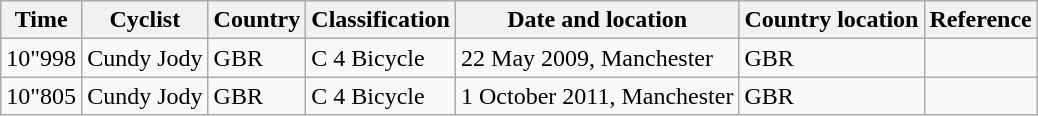<table class="wikitable">
<tr>
<th>Time</th>
<th>Cyclist</th>
<th>Country</th>
<th>Classification</th>
<th>Date and location</th>
<th>Country location</th>
<th>Reference</th>
</tr>
<tr>
<td>10"998</td>
<td>Cundy Jody</td>
<td>GBR</td>
<td>C 4 Bicycle</td>
<td>22 May 2009, Manchester</td>
<td>GBR</td>
<td></td>
</tr>
<tr>
<td>10"805</td>
<td>Cundy Jody</td>
<td>GBR</td>
<td>C 4 Bicycle</td>
<td>1 October 2011, Manchester</td>
<td>GBR</td>
<td></td>
</tr>
</table>
